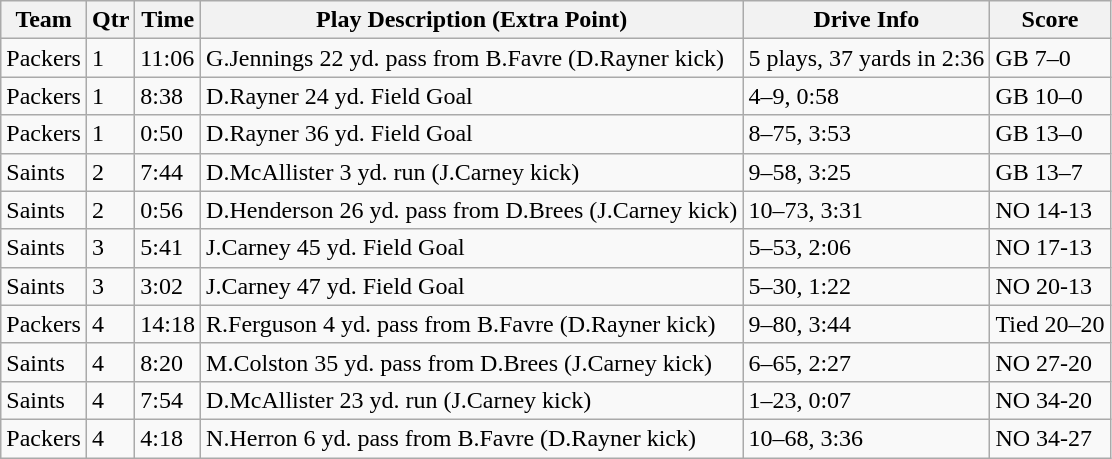<table class="wikitable">
<tr>
<th>Team</th>
<th>Qtr</th>
<th>Time</th>
<th>Play Description (Extra Point)</th>
<th>Drive Info</th>
<th>Score</th>
</tr>
<tr>
<td>Packers</td>
<td>1</td>
<td>11:06</td>
<td>G.Jennings 22 yd. pass from B.Favre (D.Rayner kick)</td>
<td>5 plays, 37 yards in 2:36</td>
<td>GB 7–0</td>
</tr>
<tr>
<td>Packers</td>
<td>1</td>
<td>8:38</td>
<td>D.Rayner 24 yd. Field Goal</td>
<td>4–9, 0:58</td>
<td>GB 10–0</td>
</tr>
<tr>
<td>Packers</td>
<td>1</td>
<td>0:50</td>
<td>D.Rayner 36 yd. Field Goal</td>
<td>8–75, 3:53</td>
<td>GB 13–0</td>
</tr>
<tr>
<td>Saints</td>
<td>2</td>
<td>7:44</td>
<td>D.McAllister 3 yd. run (J.Carney kick)</td>
<td>9–58, 3:25</td>
<td>GB 13–7</td>
</tr>
<tr>
<td>Saints</td>
<td>2</td>
<td>0:56</td>
<td>D.Henderson 26 yd. pass from D.Brees (J.Carney kick)</td>
<td>10–73, 3:31</td>
<td>NO 14-13</td>
</tr>
<tr>
<td>Saints</td>
<td>3</td>
<td>5:41</td>
<td>J.Carney 45 yd. Field Goal</td>
<td>5–53, 2:06</td>
<td>NO 17-13</td>
</tr>
<tr>
<td>Saints</td>
<td>3</td>
<td>3:02</td>
<td>J.Carney 47 yd. Field Goal</td>
<td>5–30, 1:22</td>
<td>NO 20-13</td>
</tr>
<tr>
<td>Packers</td>
<td>4</td>
<td>14:18</td>
<td>R.Ferguson 4 yd. pass from B.Favre (D.Rayner kick)</td>
<td>9–80, 3:44</td>
<td>Tied 20–20</td>
</tr>
<tr>
<td>Saints</td>
<td>4</td>
<td>8:20</td>
<td>M.Colston 35 yd. pass from D.Brees (J.Carney kick)</td>
<td>6–65, 2:27</td>
<td>NO 27-20</td>
</tr>
<tr>
<td>Saints</td>
<td>4</td>
<td>7:54</td>
<td>D.McAllister 23 yd. run (J.Carney kick)</td>
<td>1–23, 0:07</td>
<td>NO 34-20</td>
</tr>
<tr>
<td>Packers</td>
<td>4</td>
<td>4:18</td>
<td>N.Herron 6 yd. pass from B.Favre (D.Rayner kick)</td>
<td>10–68, 3:36</td>
<td>NO 34-27</td>
</tr>
</table>
